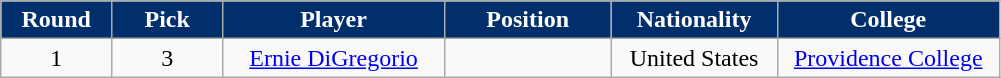<table class="wikitable sortable sortable">
<tr>
<th style="background:#012F6B; color:#FFFFFF" width="10%">Round</th>
<th style="background:#012F6B; color:#FFFFFF" width="10%">Pick</th>
<th style="background:#012F6B; color:#FFFFFF" width="20%">Player</th>
<th style="background:#012F6B; color:#FFFFFF" width="15%">Position</th>
<th style="background:#012F6B; color:#FFFFFF" width="15%">Nationality</th>
<th style="background:#012F6B; color:#FFFFFF" width="20%">College</th>
</tr>
<tr style="text-align: center">
<td>1</td>
<td>3</td>
<td><a href='#'>Ernie DiGregorio</a></td>
<td></td>
<td>United States</td>
<td><a href='#'>Providence College</a></td>
</tr>
</table>
